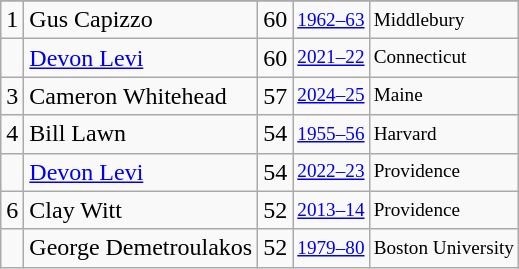<table class="wikitable">
<tr>
</tr>
<tr>
<td>1</td>
<td>Gus Capizzo</td>
<td>60</td>
<td style="font-size:80%;"><a href='#'>1962–63</a></td>
<td style="font-size:80%;">Middlebury</td>
</tr>
<tr>
<td></td>
<td><a href='#'>Devon Levi</a></td>
<td>60</td>
<td style="font-size:80%;"><a href='#'>2021–22</a></td>
<td style="font-size:80%;">Connecticut</td>
</tr>
<tr>
<td>3</td>
<td>Cameron Whitehead</td>
<td>57</td>
<td style="font-size:80%;"><a href='#'>2024–25</a></td>
<td style="font-size:80%;">Maine</td>
</tr>
<tr>
<td>4</td>
<td>Bill Lawn</td>
<td>54</td>
<td style="font-size:80%;"><a href='#'>1955–56</a></td>
<td style="font-size:80%;">Harvard</td>
</tr>
<tr>
<td></td>
<td><a href='#'>Devon Levi</a></td>
<td>54</td>
<td style="font-size:80%;"><a href='#'>2022–23</a></td>
<td style="font-size:80%;">Providence</td>
</tr>
<tr>
<td>6</td>
<td>Clay Witt</td>
<td>52</td>
<td style="font-size:80%;"><a href='#'>2013–14</a></td>
<td style="font-size:80%;">Providence</td>
</tr>
<tr>
<td></td>
<td>George Demetroulakos</td>
<td>52</td>
<td style="font-size:80%;"><a href='#'>1979–80</a></td>
<td style="font-size:80%;">Boston University</td>
</tr>
</table>
